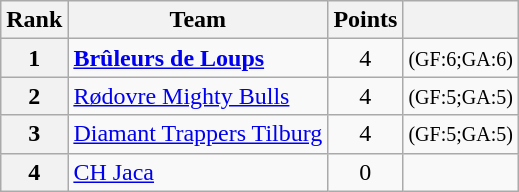<table class="wikitable" style="text-align: center;">
<tr>
<th>Rank</th>
<th>Team</th>
<th>Points</th>
<th></th>
</tr>
<tr>
<th>1</th>
<td style="text-align: left;"> <strong><a href='#'>Brûleurs de Loups</a></strong></td>
<td>4</td>
<td><small>(GF:6;GA:6)</small></td>
</tr>
<tr>
<th>2</th>
<td style="text-align: left;"> <a href='#'>Rødovre Mighty Bulls</a></td>
<td>4</td>
<td><small>(GF:5;GA:5)</small></td>
</tr>
<tr>
<th>3</th>
<td style="text-align: left;"> <a href='#'>Diamant Trappers Tilburg</a></td>
<td>4</td>
<td><small>(GF:5;GA:5)</small></td>
</tr>
<tr>
<th>4</th>
<td style="text-align: left;"> <a href='#'>CH Jaca</a></td>
<td>0</td>
<td></td>
</tr>
</table>
